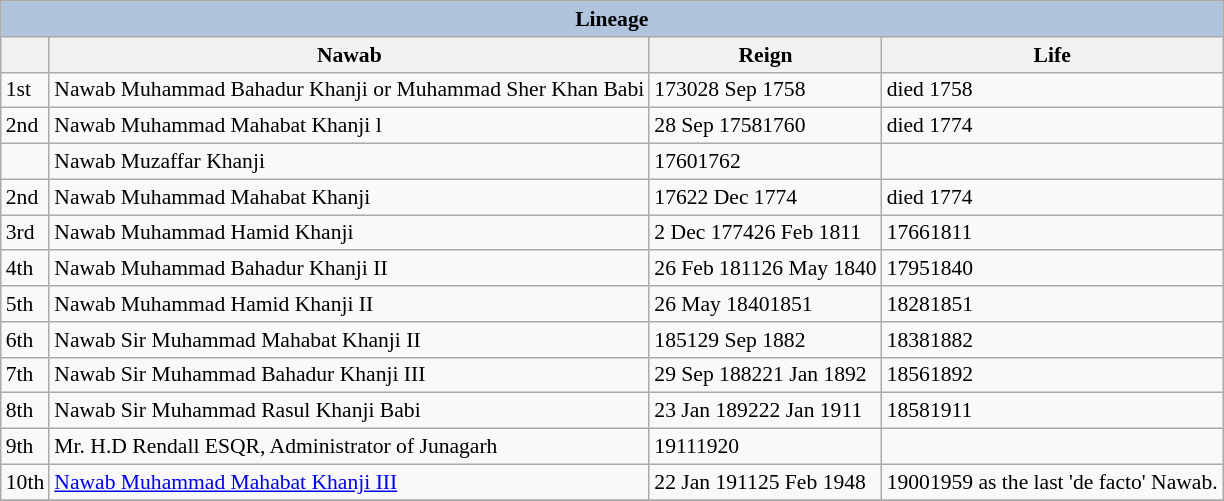<table class="wikitable" style="font-size: 90%;">
<tr>
<th colspan="6" style="background: LightSteelBlue;">Lineage</th>
</tr>
<tr>
<th></th>
<th>Nawab</th>
<th>Reign</th>
<th>Life</th>
</tr>
<tr>
<td>1st</td>
<td>Nawab Muhammad Bahadur Khanji or Muhammad Sher Khan Babi</td>
<td>173028 Sep 1758</td>
<td>died 1758</td>
</tr>
<tr>
<td>2nd</td>
<td>Nawab Muhammad Mahabat Khanji l</td>
<td>28 Sep 17581760</td>
<td>died 1774</td>
</tr>
<tr>
<td></td>
<td>Nawab Muzaffar Khanji</td>
<td>17601762</td>
<td></td>
</tr>
<tr>
<td>2nd</td>
<td>Nawab Muhammad Mahabat Khanji</td>
<td>17622 Dec 1774</td>
<td>died 1774</td>
</tr>
<tr>
<td>3rd</td>
<td>Nawab Muhammad Hamid Khanji</td>
<td>2 Dec 177426 Feb 1811</td>
<td>17661811</td>
</tr>
<tr>
<td>4th</td>
<td>Nawab Muhammad Bahadur Khanji II</td>
<td>26 Feb 181126 May 1840</td>
<td>17951840</td>
</tr>
<tr>
<td>5th</td>
<td>Nawab Muhammad Hamid Khanji II</td>
<td>26 May 18401851</td>
<td>18281851</td>
</tr>
<tr>
<td>6th</td>
<td>Nawab Sir Muhammad Mahabat Khanji II</td>
<td>185129 Sep 1882</td>
<td>18381882</td>
</tr>
<tr>
<td>7th</td>
<td>Nawab Sir Muhammad Bahadur Khanji III</td>
<td>29 Sep 188221 Jan 1892</td>
<td>18561892</td>
</tr>
<tr>
<td>8th</td>
<td>Nawab Sir Muhammad Rasul Khanji Babi</td>
<td>23 Jan 189222 Jan 1911</td>
<td>18581911</td>
</tr>
<tr>
<td>9th</td>
<td>Mr. H.D Rendall ESQR, Administrator of Junagarh</td>
<td>19111920</td>
<td></td>
</tr>
<tr>
<td>10th</td>
<td><a href='#'>Nawab Muhammad Mahabat Khanji III</a></td>
<td>22 Jan 191125 Feb 1948</td>
<td>19001959 as the last 'de facto' Nawab.</td>
</tr>
<tr>
</tr>
</table>
